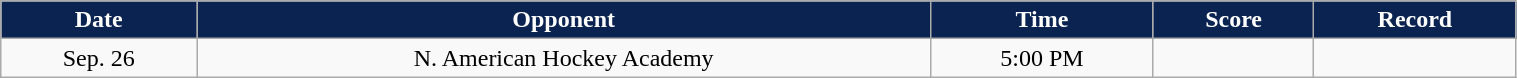<table class="wikitable" style="width:80%;">
<tr style="text-align:center; background:#0a2351; color:#fff;">
<td><strong>Date</strong></td>
<td><strong>Opponent</strong></td>
<td><strong>Time</strong></td>
<td><strong>Score</strong></td>
<td><strong>Record</strong></td>
</tr>
<tr style="text-align:center;" bgcolor="">
<td>Sep. 26</td>
<td>N. American Hockey Academy</td>
<td>5:00 PM</td>
<td></td>
</tr>
</table>
